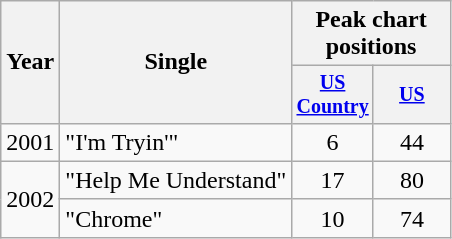<table class="wikitable" style="text-align:center;">
<tr>
<th rowspan=2>Year</th>
<th rowspan=2>Single</th>
<th colspan=2>Peak chart<br>positions</th>
</tr>
<tr style="font-size:smaller;">
<th width="45"><a href='#'>US Country</a></th>
<th width="45"><a href='#'>US</a></th>
</tr>
<tr>
<td>2001</td>
<td align="left">"I'm Tryin'"</td>
<td>6</td>
<td>44</td>
</tr>
<tr>
<td rowspan=2>2002</td>
<td align="left">"Help Me Understand"</td>
<td>17</td>
<td>80</td>
</tr>
<tr>
<td align="left">"Chrome"</td>
<td>10</td>
<td>74</td>
</tr>
</table>
